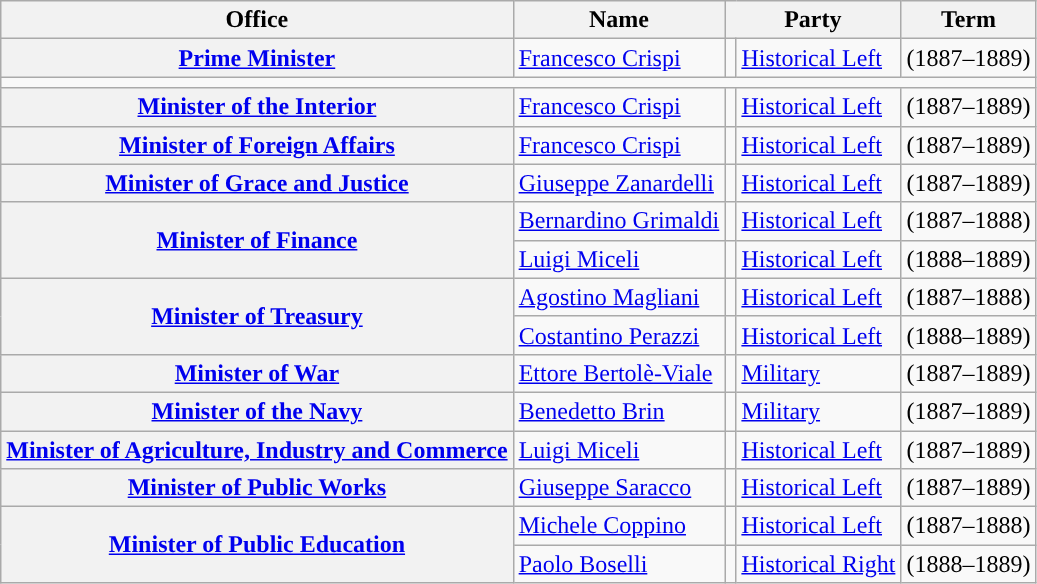<table class="wikitable" style="font-size: 100%;">
<tr>
<th>Office</th>
<th>Name</th>
<th colspan=2>Party</th>
<th>Term</th>
</tr>
<tr>
<th><a href='#'>Prime Minister</a></th>
<td><a href='#'>Francesco Crispi</a></td>
<td style="color:inherit;background:"></td>
<td><a href='#'>Historical Left</a></td>
<td>(1887–1889)</td>
</tr>
<tr>
<td colspan=5></td>
</tr>
<tr>
<th><a href='#'>Minister of the Interior</a></th>
<td><a href='#'>Francesco Crispi</a></td>
<td style="color:inherit;background:"></td>
<td><a href='#'>Historical Left</a></td>
<td>(1887–1889)</td>
</tr>
<tr>
<th><a href='#'>Minister of Foreign Affairs</a></th>
<td><a href='#'>Francesco Crispi</a></td>
<td style="color:inherit;background:"></td>
<td><a href='#'>Historical Left</a></td>
<td>(1887–1889)</td>
</tr>
<tr>
<th><a href='#'>Minister of Grace and Justice</a></th>
<td><a href='#'>Giuseppe Zanardelli</a></td>
<td style="color:inherit;background:"></td>
<td><a href='#'>Historical Left</a></td>
<td>(1887–1889)</td>
</tr>
<tr>
<th rowspan=2><a href='#'>Minister of Finance</a></th>
<td><a href='#'>Bernardino Grimaldi</a></td>
<td style="color:inherit;background:"></td>
<td><a href='#'>Historical Left</a></td>
<td>(1887–1888)</td>
</tr>
<tr>
<td><a href='#'>Luigi Miceli</a></td>
<td style="color:inherit;background:"></td>
<td><a href='#'>Historical Left</a></td>
<td>(1888–1889)</td>
</tr>
<tr>
<th rowspan=2><a href='#'>Minister of Treasury</a></th>
<td><a href='#'>Agostino Magliani</a></td>
<td style="color:inherit;background:"></td>
<td><a href='#'>Historical Left</a></td>
<td>(1887–1888)</td>
</tr>
<tr>
<td><a href='#'>Costantino Perazzi</a></td>
<td style="color:inherit;background:"></td>
<td><a href='#'>Historical Left</a></td>
<td>(1888–1889)</td>
</tr>
<tr>
<th><a href='#'>Minister of War</a></th>
<td><a href='#'>Ettore Bertolè-Viale</a></td>
<td style="color:inherit;background:"></td>
<td><a href='#'>Military</a></td>
<td>(1887–1889)</td>
</tr>
<tr>
<th><a href='#'>Minister of the Navy</a></th>
<td><a href='#'>Benedetto Brin</a></td>
<td style="color:inherit;background:"></td>
<td><a href='#'>Military</a></td>
<td>(1887–1889)</td>
</tr>
<tr>
<th><a href='#'>Minister of Agriculture, Industry and Commerce</a></th>
<td><a href='#'>Luigi Miceli</a></td>
<td style="color:inherit;background:"></td>
<td><a href='#'>Historical Left</a></td>
<td>(1887–1889)</td>
</tr>
<tr>
<th><a href='#'>Minister of Public Works</a></th>
<td><a href='#'>Giuseppe Saracco</a></td>
<td style="color:inherit;background:"></td>
<td><a href='#'>Historical Left</a></td>
<td>(1887–1889)</td>
</tr>
<tr>
<th rowspan=2><a href='#'>Minister of Public Education</a></th>
<td><a href='#'>Michele Coppino</a></td>
<td style="color:inherit;background:"></td>
<td><a href='#'>Historical Left</a></td>
<td>(1887–1888)</td>
</tr>
<tr>
<td><a href='#'>Paolo Boselli</a></td>
<td style="color:inherit;background:"></td>
<td><a href='#'>Historical Right</a></td>
<td>(1888–1889)</td>
</tr>
</table>
